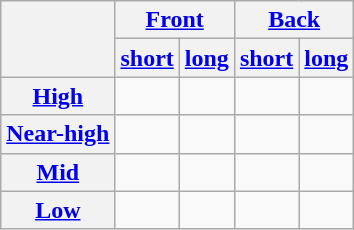<table class="wikitable" style="text-align: center">
<tr>
<th rowspan="2"></th>
<th colspan="2"><a href='#'>Front</a></th>
<th colspan="2"><a href='#'>Back</a></th>
</tr>
<tr>
<th><a href='#'>short</a></th>
<th><a href='#'>long</a></th>
<th><a href='#'>short</a></th>
<th><a href='#'>long</a></th>
</tr>
<tr>
<th><a href='#'>High</a></th>
<td></td>
<td></td>
<td></td>
<td></td>
</tr>
<tr>
<th><a href='#'>Near-high</a></th>
<td></td>
<td></td>
<td></td>
<td></td>
</tr>
<tr>
<th><a href='#'>Mid</a></th>
<td></td>
<td></td>
<td></td>
<td></td>
</tr>
<tr>
<th><a href='#'>Low</a></th>
<td></td>
<td></td>
<td></td>
<td></td>
</tr>
</table>
